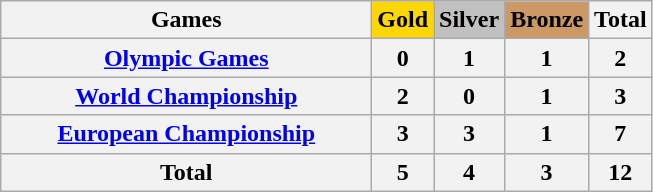<table class="wikitable sortable plainrowheaders" border="1" style="text-align:center;">
<tr>
<th scope="col" style="width:15em;">Games</th>
<th scope="col" style="background-color:gold; font-weight:bold;">Gold</th>
<th scope="col" style="background-color:silver; font-weight:bold;">Silver</th>
<th scope="col" style="background-color:#cc9966; font-weight:bold;">Bronze</th>
<th scope="col">Total</th>
</tr>
<tr>
<th align="center"><a href='#'>Olympic Games</a></th>
<th>0</th>
<th>1</th>
<th>1</th>
<th><strong>2</strong></th>
</tr>
<tr>
<th align="center"><a href='#'>World Championship</a></th>
<th>2</th>
<th>0</th>
<th>1</th>
<th><strong>3</strong></th>
</tr>
<tr>
<th align="center"><a href='#'>European Championship</a></th>
<th>3</th>
<th>3</th>
<th>1</th>
<th><strong>7</strong></th>
</tr>
<tr>
<th align="center">Total</th>
<th>5</th>
<th>4</th>
<th>3</th>
<th><strong>12</strong></th>
</tr>
</table>
